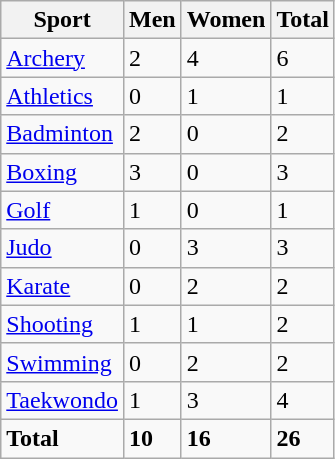<table class="wikitable sortable">
<tr>
<th>Sport</th>
<th>Men</th>
<th>Women</th>
<th>Total</th>
</tr>
<tr>
<td><a href='#'>Archery</a></td>
<td>2</td>
<td>4</td>
<td>6</td>
</tr>
<tr>
<td><a href='#'>Athletics</a></td>
<td>0</td>
<td>1</td>
<td>1</td>
</tr>
<tr>
<td><a href='#'>Badminton</a></td>
<td>2</td>
<td>0</td>
<td>2</td>
</tr>
<tr>
<td><a href='#'>Boxing</a></td>
<td>3</td>
<td>0</td>
<td>3</td>
</tr>
<tr>
<td><a href='#'>Golf</a></td>
<td>1</td>
<td>0</td>
<td>1</td>
</tr>
<tr>
<td><a href='#'>Judo</a></td>
<td>0</td>
<td>3</td>
<td>3</td>
</tr>
<tr>
<td><a href='#'>Karate</a></td>
<td>0</td>
<td>2</td>
<td>2</td>
</tr>
<tr>
<td><a href='#'>Shooting</a></td>
<td>1</td>
<td>1</td>
<td>2</td>
</tr>
<tr>
<td><a href='#'>Swimming</a></td>
<td>0</td>
<td>2</td>
<td>2</td>
</tr>
<tr>
<td><a href='#'>Taekwondo</a></td>
<td>1</td>
<td>3</td>
<td>4</td>
</tr>
<tr>
<td><strong>Total</strong></td>
<td><strong>10</strong></td>
<td><strong>16</strong></td>
<td><strong>26</strong></td>
</tr>
</table>
